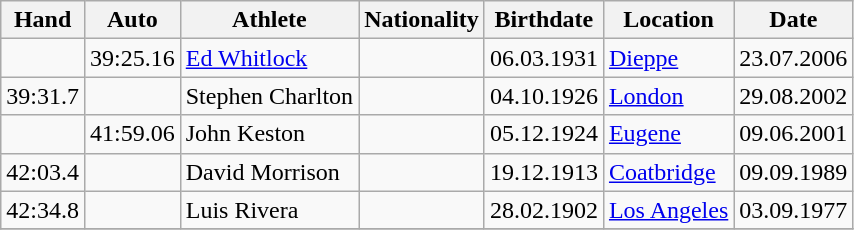<table class="wikitable">
<tr>
<th>Hand</th>
<th>Auto</th>
<th>Athlete</th>
<th>Nationality</th>
<th>Birthdate</th>
<th>Location</th>
<th>Date</th>
</tr>
<tr>
<td></td>
<td>39:25.16</td>
<td><a href='#'>Ed Whitlock</a></td>
<td></td>
<td>06.03.1931</td>
<td><a href='#'>Dieppe</a></td>
<td>23.07.2006</td>
</tr>
<tr>
<td>39:31.7</td>
<td></td>
<td>Stephen Charlton</td>
<td></td>
<td>04.10.1926</td>
<td><a href='#'>London</a></td>
<td>29.08.2002</td>
</tr>
<tr>
<td></td>
<td>41:59.06</td>
<td>John Keston</td>
<td></td>
<td>05.12.1924</td>
<td><a href='#'>Eugene</a></td>
<td>09.06.2001</td>
</tr>
<tr>
<td>42:03.4</td>
<td></td>
<td>David Morrison</td>
<td></td>
<td>19.12.1913</td>
<td><a href='#'>Coatbridge</a></td>
<td>09.09.1989</td>
</tr>
<tr>
<td>42:34.8</td>
<td></td>
<td>Luis Rivera</td>
<td></td>
<td>28.02.1902</td>
<td><a href='#'>Los Angeles</a></td>
<td>03.09.1977</td>
</tr>
<tr>
</tr>
</table>
